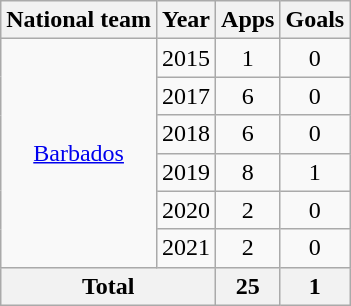<table class="wikitable" style="text-align:center">
<tr>
<th>National team</th>
<th>Year</th>
<th>Apps</th>
<th>Goals</th>
</tr>
<tr>
<td rowspan="6"><a href='#'>Barbados</a></td>
<td>2015</td>
<td>1</td>
<td>0</td>
</tr>
<tr>
<td>2017</td>
<td>6</td>
<td>0</td>
</tr>
<tr>
<td>2018</td>
<td>6</td>
<td>0</td>
</tr>
<tr>
<td>2019</td>
<td>8</td>
<td>1</td>
</tr>
<tr>
<td>2020</td>
<td>2</td>
<td>0</td>
</tr>
<tr>
<td>2021</td>
<td>2</td>
<td>0</td>
</tr>
<tr>
<th colspan="2">Total</th>
<th>25</th>
<th>1</th>
</tr>
</table>
